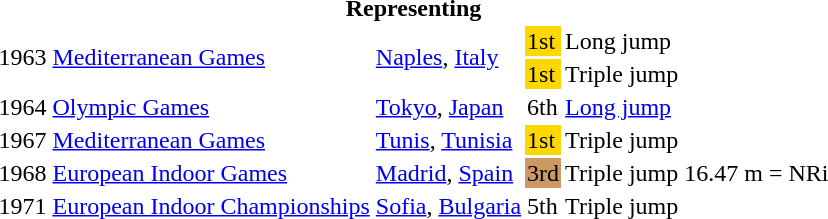<table>
<tr>
<th colspan="6">Representing </th>
</tr>
<tr>
<td rowspan=2>1963</td>
<td rowspan=2><a href='#'>Mediterranean Games</a></td>
<td rowspan=2><a href='#'>Naples</a>, <a href='#'>Italy</a></td>
<td bgcolor="gold">1st</td>
<td>Long jump</td>
<td></td>
</tr>
<tr>
<td bgcolor="gold">1st</td>
<td>Triple jump</td>
</tr>
<tr>
<td>1964</td>
<td><a href='#'>Olympic Games</a></td>
<td><a href='#'>Tokyo</a>, <a href='#'>Japan</a></td>
<td>6th</td>
<td><a href='#'>Long jump</a></td>
<td></td>
</tr>
<tr>
<td>1967</td>
<td><a href='#'>Mediterranean Games</a></td>
<td><a href='#'>Tunis</a>, <a href='#'>Tunisia</a></td>
<td bgcolor="gold">1st</td>
<td>Triple jump</td>
<td></td>
</tr>
<tr>
<td>1968</td>
<td><a href='#'>European Indoor Games</a></td>
<td><a href='#'>Madrid</a>, <a href='#'>Spain</a></td>
<td bgcolor="cc9966">3rd</td>
<td>Triple jump</td>
<td>16.47 m = NRi</td>
</tr>
<tr>
<td>1971</td>
<td><a href='#'>European Indoor Championships</a></td>
<td><a href='#'>Sofia</a>, <a href='#'>Bulgaria</a></td>
<td>5th</td>
<td>Triple jump</td>
<td></td>
</tr>
</table>
